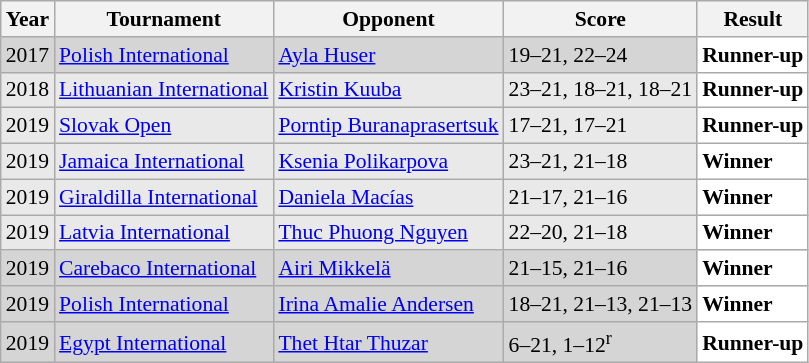<table class="sortable wikitable" style="font-size: 90%;">
<tr>
<th>Year</th>
<th>Tournament</th>
<th>Opponent</th>
<th>Score</th>
<th>Result</th>
</tr>
<tr style="background:#D5D5D5">
<td align="center">2017</td>
<td align="left"><a href='#'>Polish International</a></td>
<td align="left"> <a href='#'>Ayla Huser</a></td>
<td align="left">19–21, 22–24</td>
<td style="text-align:left; background:white"> <strong>Runner-up</strong></td>
</tr>
<tr style="background:#E9E9E9">
<td align="center">2018</td>
<td align="left"><a href='#'>Lithuanian International</a></td>
<td align="left"> <a href='#'>Kristin Kuuba</a></td>
<td align="left">23–21, 18–21, 18–21</td>
<td style="text-align:left; background:white"> <strong>Runner-up</strong></td>
</tr>
<tr style="background:#E9E9E9">
<td align="center">2019</td>
<td align="left"><a href='#'>Slovak Open</a></td>
<td align="left"> <a href='#'>Porntip Buranaprasertsuk</a></td>
<td align="left">17–21, 17–21</td>
<td style="text-align:left; background:white"> <strong>Runner-up</strong></td>
</tr>
<tr style="background:#E9E9E9">
<td align="center">2019</td>
<td align="left"><a href='#'>Jamaica International</a></td>
<td align="left"> <a href='#'>Ksenia Polikarpova</a></td>
<td align="left">23–21, 21–18</td>
<td style="text-align:left; background:white"> <strong>Winner</strong></td>
</tr>
<tr style="background:#E9E9E9">
<td align="center">2019</td>
<td align="left"><a href='#'>Giraldilla International</a></td>
<td align="left"> <a href='#'>Daniela Macías</a></td>
<td align="left">21–17, 21–16</td>
<td style="text-align:left; background:white"> <strong>Winner</strong></td>
</tr>
<tr style="background:#E9E9E9">
<td align="center">2019</td>
<td align="left"><a href='#'>Latvia International</a></td>
<td align="left"> <a href='#'>Thuc Phuong Nguyen</a></td>
<td align="left">22–20, 21–18</td>
<td style="text-align:left; background:white"> <strong>Winner</strong></td>
</tr>
<tr style="background:#D5D5D5">
<td align="center">2019</td>
<td align="left"><a href='#'>Carebaco International</a></td>
<td align="left"> <a href='#'>Airi Mikkelä</a></td>
<td align="left">21–15, 21–16</td>
<td style="text-align:left; background:white"> <strong>Winner</strong></td>
</tr>
<tr style="background:#D5D5D5">
<td align="center">2019</td>
<td align="left"><a href='#'>Polish International</a></td>
<td align="left"> <a href='#'>Irina Amalie Andersen</a></td>
<td align="left">18–21, 21–13, 21–13</td>
<td style="text-align:left; background:white"> <strong>Winner</strong></td>
</tr>
<tr style="background:#D5D5D5">
<td align="center">2019</td>
<td align="left"><a href='#'>Egypt International</a></td>
<td align="left"> <a href='#'>Thet Htar Thuzar</a></td>
<td align="left">6–21, 1–12<sup>r</sup></td>
<td style="text-align:left; background:white"> <strong>Runner-up</strong></td>
</tr>
</table>
